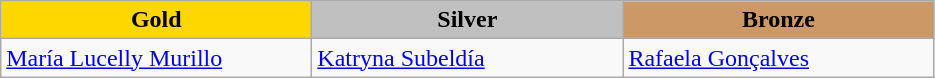<table class="wikitable" style="text-align:left">
<tr align="center">
<td width=200 bgcolor=gold><strong>Gold</strong></td>
<td width=200 bgcolor=silver><strong>Silver</strong></td>
<td width=200 bgcolor=CC9966><strong>Bronze</strong></td>
</tr>
<tr>
<td><a href='#'>María Lucelly Murillo</a><br><em></em></td>
<td><a href='#'>Katryna Subeldía</a><br><em></em></td>
<td><a href='#'>Rafaela Gonçalves</a><br><em></em></td>
</tr>
</table>
